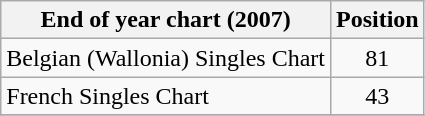<table class="wikitable sortable">
<tr>
<th>End of year chart (2007)</th>
<th>Position</th>
</tr>
<tr>
<td>Belgian (Wallonia) Singles Chart</td>
<td align="center">81</td>
</tr>
<tr>
<td>French Singles Chart</td>
<td align="center">43</td>
</tr>
<tr>
</tr>
</table>
